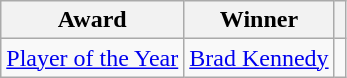<table class="wikitable">
<tr>
<th>Award</th>
<th>Winner</th>
<th></th>
</tr>
<tr>
<td><a href='#'>Player of the Year</a></td>
<td> <a href='#'>Brad Kennedy</a></td>
<td></td>
</tr>
</table>
